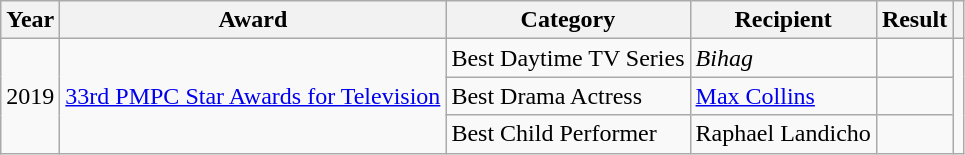<table class="wikitable">
<tr>
<th>Year</th>
<th>Award</th>
<th>Category</th>
<th>Recipient</th>
<th>Result</th>
<th></th>
</tr>
<tr>
<td rowspan=3>2019</td>
<td rowspan=3><a href='#'>33rd PMPC Star Awards for Television</a></td>
<td>Best Daytime TV Series</td>
<td><em>Bihag</em></td>
<td></td>
<td rowspan=3></td>
</tr>
<tr>
<td>Best Drama Actress</td>
<td><a href='#'>Max Collins</a></td>
<td></td>
</tr>
<tr>
<td>Best Child Performer</td>
<td>Raphael Landicho</td>
<td></td>
</tr>
</table>
